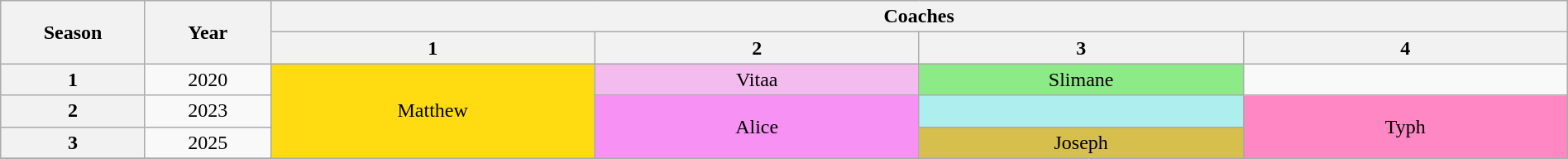<table class="wikitable collapsible collapsed" style="text-align:center; width:100%">
<tr>
<th width="2%" rowspan="2">Season</th>
<th width="2%" rowspan="2">Year</th>
<th colspan="4">Coaches</th>
</tr>
<tr>
<th width="6%">1</th>
<th width="6%">2</th>
<th width="6%">3</th>
<th width="6%">4</th>
</tr>
<tr>
<th>1</th>
<td>2020</td>
<td rowspan="3" style="background:#ffdb11">Matthew</td>
<td style="background:#f4bbee">Vitaa</td>
<td style="background:#8deb87">Slimane</td>
<td></td>
</tr>
<tr>
<th>2</th>
<td>2023</td>
<td rowspan="2" style="background:#f791f3">Alice</td>
<td style="background:#afeeee"></td>
<td rowspan="2" style="background:#FF87C3">Typh</td>
</tr>
<tr>
<th>3</th>
<td>2025</td>
<td style="background:#d6bf4d">Joseph</td>
</tr>
<tr>
</tr>
</table>
